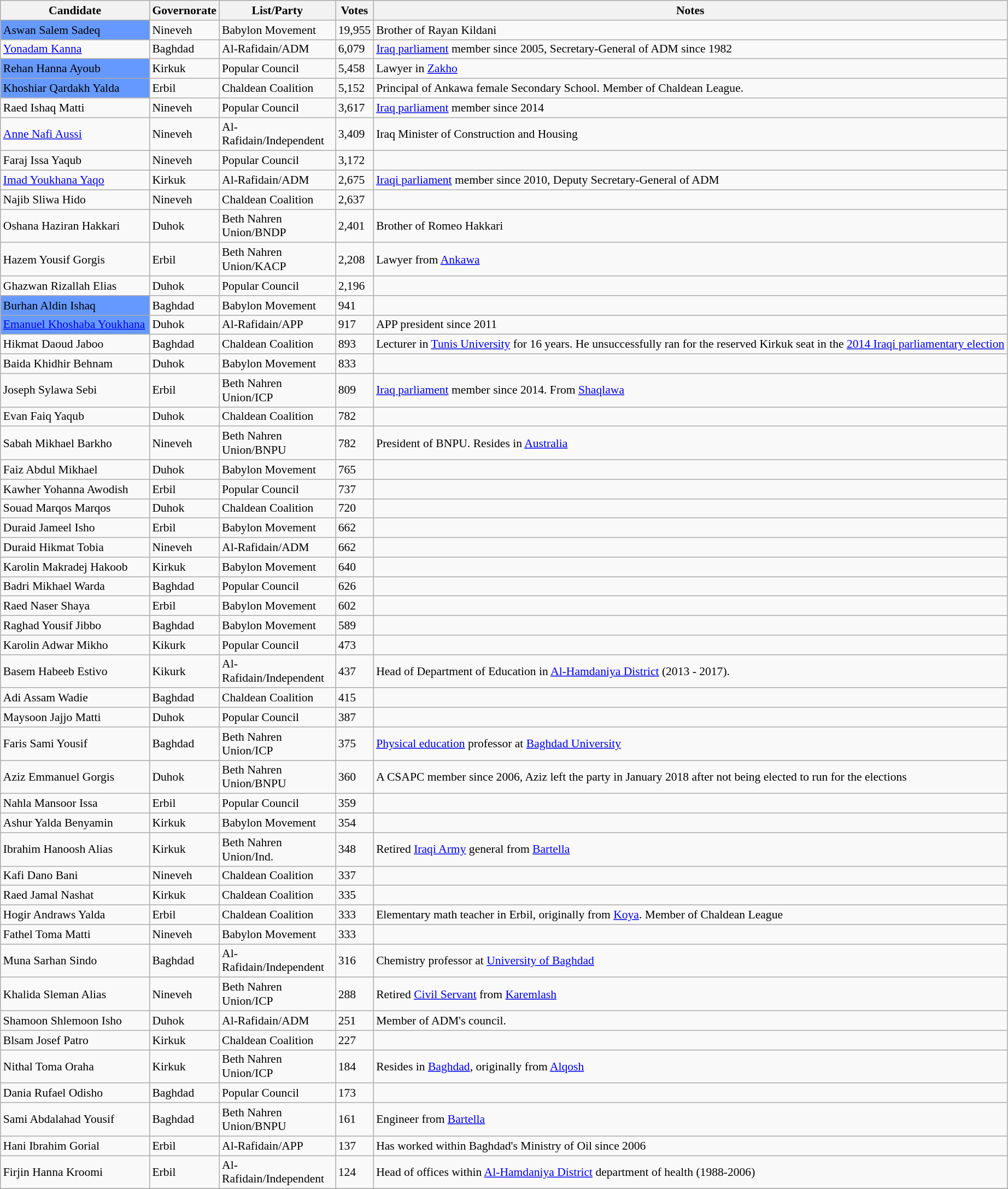<table class="wikitable sortable" style=font-size:90%>
<tr>
<th Style="width:175px">Candidate</th>
<th>Governorate</th>
<th Style="width:135px">List/Party</th>
<th>Votes</th>
<th>Notes</th>
</tr>
<tr>
<td bgcolor=6699FF>Aswan Salem Sadeq</td>
<td>Nineveh</td>
<td>Babylon Movement</td>
<td>19,955</td>
<td>Brother of Rayan Kildani</td>
</tr>
<tr>
<td><a href='#'>Yonadam Kanna</a></td>
<td>Baghdad</td>
<td>Al-Rafidain/ADM</td>
<td>6,079</td>
<td><a href='#'>Iraq parliament</a> member since 2005, Secretary-General of ADM since 1982</td>
</tr>
<tr>
<td bgcolor=6699FF>Rehan Hanna Ayoub</td>
<td>Kirkuk</td>
<td>Popular Council</td>
<td>5,458</td>
<td>Lawyer in <a href='#'>Zakho</a></td>
</tr>
<tr>
<td bgcolor=6699FF>Khoshiar Qardakh Yalda</td>
<td>Erbil</td>
<td>Chaldean Coalition</td>
<td>5,152</td>
<td>Principal of Ankawa female Secondary School. Member of Chaldean League.</td>
</tr>
<tr>
<td>Raed Ishaq Matti</td>
<td>Nineveh</td>
<td>Popular Council</td>
<td>3,617</td>
<td><a href='#'>Iraq parliament</a> member since 2014</td>
</tr>
<tr>
<td><a href='#'>Anne Nafi Aussi</a></td>
<td>Nineveh</td>
<td>Al-Rafidain/Independent</td>
<td>3,409</td>
<td>Iraq Minister of Construction and Housing</td>
</tr>
<tr>
<td>Faraj Issa Yaqub</td>
<td>Nineveh</td>
<td>Popular Council</td>
<td>3,172</td>
<td></td>
</tr>
<tr>
<td><a href='#'>Imad Youkhana Yaqo</a></td>
<td>Kirkuk</td>
<td>Al-Rafidain/ADM</td>
<td>2,675</td>
<td><a href='#'>Iraqi parliament</a> member since 2010, Deputy Secretary-General of ADM</td>
</tr>
<tr>
<td>Najib Sliwa Hido</td>
<td>Nineveh</td>
<td>Chaldean Coalition</td>
<td>2,637</td>
<td></td>
</tr>
<tr>
<td>Oshana Haziran Hakkari</td>
<td>Duhok</td>
<td>Beth Nahren Union/BNDP</td>
<td>2,401</td>
<td>Brother of Romeo Hakkari</td>
</tr>
<tr>
<td>Hazem Yousif Gorgis</td>
<td>Erbil</td>
<td>Beth Nahren Union/KACP</td>
<td>2,208</td>
<td>Lawyer from <a href='#'>Ankawa</a></td>
</tr>
<tr>
<td>Ghazwan Rizallah Elias</td>
<td>Duhok</td>
<td>Popular Council</td>
<td>2,196</td>
<td></td>
</tr>
<tr>
<td bgcolor=6699FF>Burhan Aldin Ishaq</td>
<td>Baghdad</td>
<td>Babylon Movement</td>
<td>941</td>
<td></td>
</tr>
<tr>
<td bgcolor=6699FF><a href='#'>Emanuel Khoshaba Youkhana</a></td>
<td>Duhok</td>
<td>Al-Rafidain/APP</td>
<td>917</td>
<td>APP president since 2011</td>
</tr>
<tr>
<td>Hikmat Daoud Jaboo</td>
<td>Baghdad</td>
<td>Chaldean Coalition</td>
<td>893</td>
<td>Lecturer in <a href='#'>Tunis University</a> for 16 years. He unsuccessfully ran for the reserved Kirkuk seat in the <a href='#'>2014 Iraqi parliamentary election</a></td>
</tr>
<tr>
<td>Baida Khidhir Behnam</td>
<td>Duhok</td>
<td>Babylon Movement</td>
<td>833</td>
<td></td>
</tr>
<tr>
<td>Joseph Sylawa Sebi</td>
<td>Erbil</td>
<td>Beth Nahren Union/ICP</td>
<td>809</td>
<td><a href='#'>Iraq parliament</a> member since 2014. From <a href='#'>Shaqlawa</a></td>
</tr>
<tr>
<td>Evan Faiq Yaqub</td>
<td>Duhok</td>
<td>Chaldean Coalition</td>
<td>782</td>
<td></td>
</tr>
<tr>
<td>Sabah Mikhael Barkho</td>
<td>Nineveh</td>
<td>Beth Nahren Union/BNPU</td>
<td>782</td>
<td>President of BNPU. Resides in <a href='#'>Australia</a></td>
</tr>
<tr>
<td>Faiz Abdul Mikhael</td>
<td>Duhok</td>
<td>Babylon Movement</td>
<td>765</td>
<td></td>
</tr>
<tr>
<td>Kawher Yohanna Awodish</td>
<td>Erbil</td>
<td>Popular Council</td>
<td>737</td>
<td></td>
</tr>
<tr>
<td>Souad Marqos Marqos</td>
<td>Duhok</td>
<td>Chaldean Coalition</td>
<td>720</td>
<td></td>
</tr>
<tr>
<td>Duraid Jameel Isho</td>
<td>Erbil</td>
<td>Babylon Movement</td>
<td>662</td>
<td></td>
</tr>
<tr>
<td>Duraid Hikmat Tobia</td>
<td>Nineveh</td>
<td>Al-Rafidain/ADM</td>
<td>662</td>
<td></td>
</tr>
<tr>
<td>Karolin Makradej Hakoob</td>
<td>Kirkuk</td>
<td>Babylon Movement</td>
<td>640</td>
<td></td>
</tr>
<tr>
<td>Badri Mikhael Warda</td>
<td>Baghdad</td>
<td>Popular Council</td>
<td>626</td>
<td></td>
</tr>
<tr>
<td>Raed Naser Shaya</td>
<td>Erbil</td>
<td>Babylon Movement</td>
<td>602</td>
<td></td>
</tr>
<tr>
<td>Raghad Yousif Jibbo</td>
<td>Baghdad</td>
<td>Babylon Movement</td>
<td>589</td>
<td></td>
</tr>
<tr>
<td>Karolin Adwar Mikho</td>
<td>Kikurk</td>
<td>Popular Council</td>
<td>473</td>
<td></td>
</tr>
<tr>
<td>Basem Habeeb Estivo</td>
<td>Kikurk</td>
<td>Al-Rafidain/Independent</td>
<td>437</td>
<td>Head of Department of Education in <a href='#'>Al-Hamdaniya District</a> (2013 - 2017).</td>
</tr>
<tr>
<td>Adi Assam Wadie</td>
<td>Baghdad</td>
<td>Chaldean Coalition</td>
<td>415</td>
<td></td>
</tr>
<tr>
<td>Maysoon Jajjo Matti</td>
<td>Duhok</td>
<td>Popular Council</td>
<td>387</td>
<td></td>
</tr>
<tr>
<td>Faris Sami Yousif</td>
<td>Baghdad</td>
<td>Beth Nahren Union/ICP</td>
<td>375</td>
<td><a href='#'>Physical education</a> professor at <a href='#'>Baghdad University</a></td>
</tr>
<tr>
<td>Aziz Emmanuel Gorgis</td>
<td>Duhok</td>
<td>Beth Nahren Union/BNPU</td>
<td>360</td>
<td>A CSAPC member since 2006, Aziz left the party in January 2018 after not being elected to run for the elections</td>
</tr>
<tr>
<td>Nahla Mansoor Issa</td>
<td>Erbil</td>
<td>Popular Council</td>
<td>359</td>
<td></td>
</tr>
<tr>
<td>Ashur Yalda Benyamin</td>
<td>Kirkuk</td>
<td>Babylon Movement</td>
<td>354</td>
<td></td>
</tr>
<tr>
<td>Ibrahim Hanoosh Alias</td>
<td>Kirkuk</td>
<td>Beth Nahren Union/Ind.</td>
<td>348</td>
<td>Retired <a href='#'>Iraqi Army</a> general from <a href='#'>Bartella</a></td>
</tr>
<tr>
<td>Kafi Dano Bani</td>
<td>Nineveh</td>
<td>Chaldean Coalition</td>
<td>337</td>
<td></td>
</tr>
<tr>
<td>Raed Jamal Nashat</td>
<td>Kirkuk</td>
<td>Chaldean Coalition</td>
<td>335</td>
<td></td>
</tr>
<tr>
<td>Hogir Andraws Yalda</td>
<td>Erbil</td>
<td>Chaldean Coalition</td>
<td>333</td>
<td>Elementary math teacher in Erbil, originally from <a href='#'>Koya</a>. Member of Chaldean League</td>
</tr>
<tr>
<td>Fathel Toma Matti</td>
<td>Nineveh</td>
<td>Babylon Movement</td>
<td>333</td>
<td></td>
</tr>
<tr>
<td>Muna Sarhan Sindo</td>
<td>Baghdad</td>
<td>Al-Rafidain/Independent</td>
<td>316</td>
<td>Chemistry professor at <a href='#'>University of Baghdad</a></td>
</tr>
<tr>
<td>Khalida Sleman Alias</td>
<td>Nineveh</td>
<td>Beth Nahren Union/ICP</td>
<td>288</td>
<td>Retired <a href='#'>Civil Servant</a> from <a href='#'>Karemlash</a></td>
</tr>
<tr>
<td>Shamoon Shlemoon Isho</td>
<td>Duhok</td>
<td>Al-Rafidain/ADM</td>
<td>251</td>
<td>Member of ADM's council.</td>
</tr>
<tr>
<td>Blsam Josef Patro</td>
<td>Kirkuk</td>
<td>Chaldean Coalition</td>
<td>227</td>
<td></td>
</tr>
<tr>
<td>Nithal Toma Oraha</td>
<td>Kirkuk</td>
<td>Beth Nahren Union/ICP</td>
<td>184</td>
<td>Resides in <a href='#'>Baghdad</a>, originally from <a href='#'>Alqosh</a></td>
</tr>
<tr>
<td>Dania Rufael Odisho</td>
<td>Baghdad</td>
<td>Popular Council</td>
<td>173</td>
<td></td>
</tr>
<tr>
<td>Sami Abdalahad Yousif</td>
<td>Baghdad</td>
<td>Beth Nahren Union/BNPU</td>
<td>161</td>
<td>Engineer from <a href='#'>Bartella</a></td>
</tr>
<tr>
<td>Hani Ibrahim Gorial</td>
<td>Erbil</td>
<td>Al-Rafidain/APP</td>
<td>137</td>
<td>Has worked within Baghdad's Ministry of Oil since 2006</td>
</tr>
<tr>
<td>Firjin Hanna Kroomi</td>
<td>Erbil</td>
<td>Al-Rafidain/Independent</td>
<td>124</td>
<td>Head of offices within <a href='#'>Al-Hamdaniya District</a> department of health (1988-2006)</td>
</tr>
<tr>
</tr>
</table>
